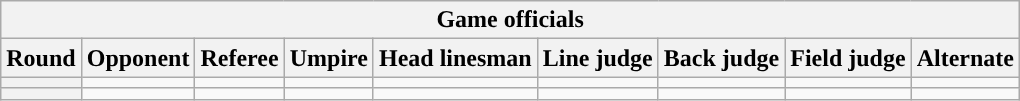<table class="wikitable">
<tr>
<th colspan="9">Game officials</th>
</tr>
<tr>
<th>Round</th>
<th>Opponent</th>
<th>Referee</th>
<th>Umpire</th>
<th>Head linesman</th>
<th>Line judge</th>
<th>Back judge</th>
<th>Field judge</th>
<th>Alternate</th>
</tr>
<tr -style="background: #ddffdd;">
<th></th>
<td></td>
<td></td>
<td></td>
<td></td>
<td></td>
<td></td>
<td></td>
<td></td>
</tr>
<tr -style="background: #ddffdd;">
<th></th>
<td></td>
<td></td>
<td></td>
<td></td>
<td></td>
<td></td>
<td></td>
<td></td>
</tr>
</table>
